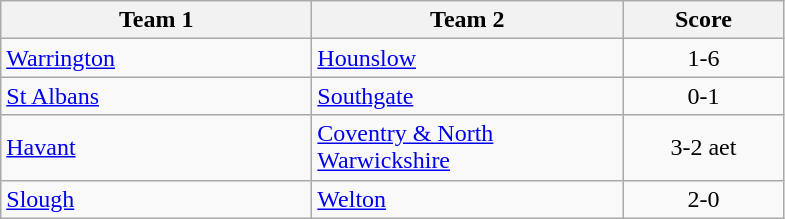<table class="wikitable" style="font-size: 100%">
<tr>
<th width=200>Team 1</th>
<th width=200>Team 2</th>
<th width=100>Score</th>
</tr>
<tr>
<td><a href='#'>Warrington</a></td>
<td><a href='#'>Hounslow</a></td>
<td align=center>1-6</td>
</tr>
<tr>
<td><a href='#'>St Albans</a></td>
<td><a href='#'>Southgate</a></td>
<td align=center>0-1</td>
</tr>
<tr>
<td><a href='#'>Havant</a></td>
<td><a href='#'>Coventry & North Warwickshire</a></td>
<td align=center>3-2 aet</td>
</tr>
<tr>
<td><a href='#'>Slough</a></td>
<td><a href='#'>Welton</a></td>
<td align=center>2-0</td>
</tr>
</table>
